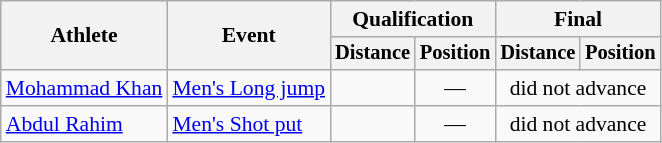<table class=wikitable style="font-size:90%">
<tr>
<th rowspan="2">Athlete</th>
<th rowspan="2">Event</th>
<th colspan="2">Qualification</th>
<th colspan="2">Final</th>
</tr>
<tr style="font-size:95%">
<th>Distance</th>
<th>Position</th>
<th>Distance</th>
<th>Position</th>
</tr>
<tr align=center>
<td align=left><a href='#'>Mohammad Khan</a></td>
<td align=left><a href='#'>Men's Long jump</a></td>
<td></td>
<td>—</td>
<td colspan=2>did not advance</td>
</tr>
<tr align=center>
<td align=left><a href='#'>Abdul Rahim</a></td>
<td align=left><a href='#'>Men's Shot put</a></td>
<td></td>
<td>—</td>
<td colspan=2>did not advance</td>
</tr>
</table>
